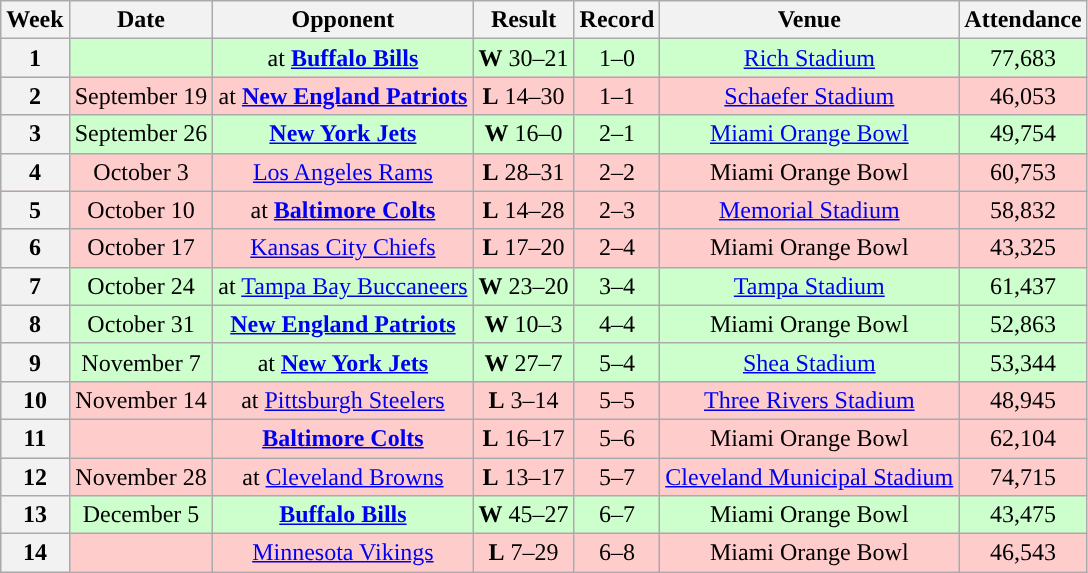<table class="wikitable" style="text-align:center">
<tr>
<th>Week</th>
<th>Date</th>
<th>Opponent</th>
<th>Result</th>
<th>Record</th>
<th>Venue</th>
<th>Attendance</th>
</tr>
<tr style="background:#cfc">
<th>1</th>
<td></td>
<td>at <strong><a href='#'>Buffalo Bills</a></strong></td>
<td><strong>W</strong> 30–21</td>
<td>1–0</td>
<td><a href='#'>Rich Stadium</a></td>
<td>77,683</td>
</tr>
<tr style="background:#fcc">
<th>2</th>
<td>September 19</td>
<td>at <strong><a href='#'>New England Patriots</a></strong></td>
<td><strong>L</strong> 14–30</td>
<td>1–1</td>
<td><a href='#'>Schaefer Stadium</a></td>
<td>46,053</td>
</tr>
<tr style="background:#cfc">
<th>3</th>
<td>September 26</td>
<td><strong><a href='#'>New York Jets</a></strong></td>
<td><strong>W</strong> 16–0</td>
<td>2–1</td>
<td><a href='#'>Miami Orange Bowl</a></td>
<td>49,754</td>
</tr>
<tr style="background:#fcc">
<th>4</th>
<td>October 3</td>
<td><a href='#'>Los Angeles Rams</a></td>
<td><strong>L</strong> 28–31</td>
<td>2–2</td>
<td>Miami Orange Bowl</td>
<td>60,753</td>
</tr>
<tr style="background:#fcc">
<th>5</th>
<td>October 10</td>
<td>at <strong><a href='#'>Baltimore Colts</a></strong></td>
<td><strong>L</strong> 14–28</td>
<td>2–3</td>
<td><a href='#'>Memorial Stadium</a></td>
<td>58,832</td>
</tr>
<tr style="background:#fcc">
<th>6</th>
<td>October 17</td>
<td><a href='#'>Kansas City Chiefs</a></td>
<td><strong>L</strong> 17–20 </td>
<td>2–4</td>
<td>Miami Orange Bowl</td>
<td>43,325</td>
</tr>
<tr style="background:#cfc">
<th>7</th>
<td>October 24</td>
<td>at <a href='#'>Tampa Bay Buccaneers</a></td>
<td><strong>W</strong> 23–20</td>
<td>3–4</td>
<td><a href='#'>Tampa Stadium</a></td>
<td>61,437</td>
</tr>
<tr style="background:#cfc">
<th>8</th>
<td>October 31</td>
<td><strong><a href='#'>New England Patriots</a></strong></td>
<td><strong>W</strong> 10–3</td>
<td>4–4</td>
<td>Miami Orange Bowl</td>
<td>52,863</td>
</tr>
<tr style="background:#cfc">
<th>9</th>
<td>November 7</td>
<td>at <strong><a href='#'>New York Jets</a></strong></td>
<td><strong>W</strong> 27–7</td>
<td>5–4</td>
<td><a href='#'>Shea Stadium</a></td>
<td>53,344</td>
</tr>
<tr style="background:#fcc">
<th>10</th>
<td>November 14</td>
<td>at <a href='#'>Pittsburgh Steelers</a></td>
<td><strong>L</strong> 3–14</td>
<td>5–5</td>
<td><a href='#'>Three Rivers Stadium</a></td>
<td>48,945</td>
</tr>
<tr style="background:#fcc">
<th>11</th>
<td></td>
<td><strong><a href='#'>Baltimore Colts</a></strong></td>
<td><strong>L</strong> 16–17</td>
<td>5–6</td>
<td>Miami Orange Bowl</td>
<td>62,104</td>
</tr>
<tr style="background:#fcc">
<th>12</th>
<td>November 28</td>
<td>at <a href='#'>Cleveland Browns</a></td>
<td><strong>L</strong> 13–17</td>
<td>5–7</td>
<td><a href='#'>Cleveland Municipal Stadium</a></td>
<td>74,715</td>
</tr>
<tr style="background:#cfc">
<th>13</th>
<td>December 5</td>
<td><strong><a href='#'>Buffalo Bills</a></strong></td>
<td><strong>W</strong> 45–27</td>
<td>6–7</td>
<td>Miami Orange Bowl</td>
<td>43,475</td>
</tr>
<tr style="background:#fcc">
<th>14</th>
<td></td>
<td><a href='#'>Minnesota Vikings</a></td>
<td><strong>L</strong> 7–29</td>
<td>6–8</td>
<td>Miami Orange Bowl</td>
<td>46,543</td>
</tr>
</table>
